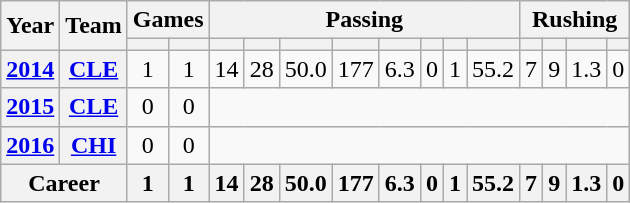<table class="wikitable" style="text-align:center;">
<tr>
<th rowspan="2">Year</th>
<th rowspan="2">Team</th>
<th colspan="2">Games</th>
<th colspan="8">Passing</th>
<th colspan="4">Rushing</th>
</tr>
<tr>
<th></th>
<th></th>
<th></th>
<th></th>
<th></th>
<th></th>
<th></th>
<th></th>
<th></th>
<th></th>
<th></th>
<th></th>
<th></th>
<th></th>
</tr>
<tr>
<th><a href='#'>2014</a></th>
<th><a href='#'>CLE</a></th>
<td>1</td>
<td>1</td>
<td>14</td>
<td>28</td>
<td>50.0</td>
<td>177</td>
<td>6.3</td>
<td>0</td>
<td>1</td>
<td>55.2</td>
<td>7</td>
<td>9</td>
<td>1.3</td>
<td>0</td>
</tr>
<tr>
<th><a href='#'>2015</a></th>
<th><a href='#'>CLE</a></th>
<td>0</td>
<td>0</td>
<td colspan="12"></td>
</tr>
<tr>
<th><a href='#'>2016</a></th>
<th><a href='#'>CHI</a></th>
<td>0</td>
<td>0</td>
<td colspan="12"></td>
</tr>
<tr>
<th colspan="2">Career</th>
<th>1</th>
<th>1</th>
<th>14</th>
<th>28</th>
<th>50.0</th>
<th>177</th>
<th>6.3</th>
<th>0</th>
<th>1</th>
<th>55.2</th>
<th>7</th>
<th>9</th>
<th>1.3</th>
<th>0</th>
</tr>
</table>
